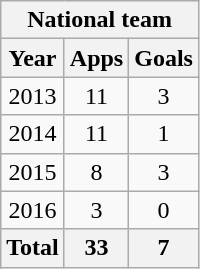<table class="wikitable" style="text-align:center">
<tr>
<th colspan=3>National team</th>
</tr>
<tr>
<th>Year</th>
<th>Apps</th>
<th>Goals</th>
</tr>
<tr>
<td>2013</td>
<td>11</td>
<td>3</td>
</tr>
<tr>
<td>2014</td>
<td>11</td>
<td>1</td>
</tr>
<tr>
<td>2015</td>
<td>8</td>
<td>3</td>
</tr>
<tr>
<td>2016</td>
<td>3</td>
<td>0</td>
</tr>
<tr>
<th>Total</th>
<th>33</th>
<th>7</th>
</tr>
</table>
